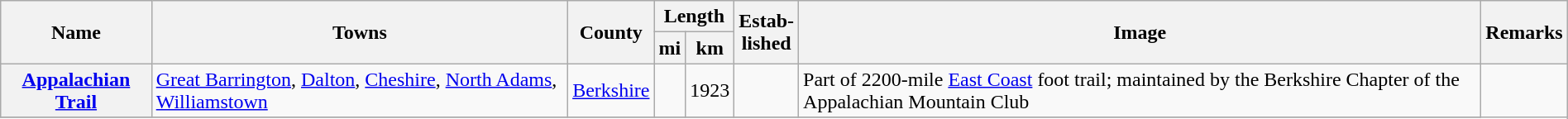<table class="wikitable sortable" style="width:100%">
<tr>
<th style="width:*;" rowspan=2>Name</th>
<th style="width:*;" rowspan=2>Towns</th>
<th style="width:*;" rowspan=2>County</th>
<th style="width:*;" colspan=2>Length</th>
<th style="width:*;" rowspan=2>Estab- <br>lished</th>
<th style="width:*;" class="unsortable" rowspan=2>Image</th>
<th style="width:*;" class="unsortable" rowspan=2>Remarks</th>
</tr>
<tr>
<th>mi</th>
<th>km</th>
</tr>
<tr>
<th scope="row"><a href='#'>Appalachian Trail</a></th>
<td><a href='#'>Great Barrington</a>, <a href='#'>Dalton</a>, <a href='#'>Cheshire</a>, <a href='#'>North Adams</a>, <a href='#'>Williamstown</a></td>
<td><a href='#'>Berkshire</a></td>
<td></td>
<td>1923</td>
<td></td>
<td>Part of 2200-mile <a href='#'>East Coast</a> foot trail; maintained by the Berkshire Chapter of the Appalachian Mountain Club</td>
</tr>
<tr>
</tr>
</table>
